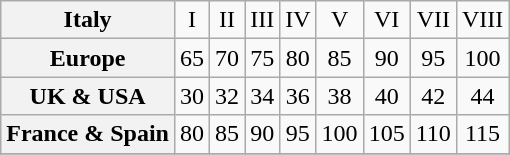<table class="wikitable" style="text-align:center">
<tr>
<th>Italy</th>
<td>I</td>
<td>II</td>
<td>III</td>
<td>IV</td>
<td>V</td>
<td>VI</td>
<td>VII</td>
<td>VIII</td>
</tr>
<tr>
<th>Europe</th>
<td>65</td>
<td>70</td>
<td>75</td>
<td>80</td>
<td>85</td>
<td>90</td>
<td>95</td>
<td>100</td>
</tr>
<tr>
<th>UK & USA</th>
<td>30</td>
<td>32</td>
<td>34</td>
<td>36</td>
<td>38</td>
<td>40</td>
<td>42</td>
<td>44</td>
</tr>
<tr>
<th>France & Spain</th>
<td>80</td>
<td>85</td>
<td>90</td>
<td>95</td>
<td>100</td>
<td>105</td>
<td>110</td>
<td>115</td>
</tr>
<tr>
</tr>
</table>
